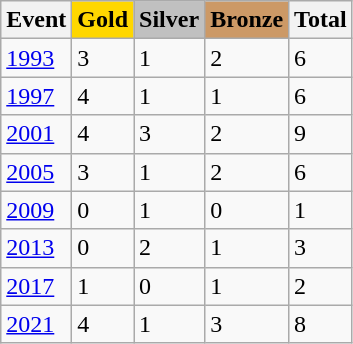<table class="wikitable">
<tr>
<th>Event</th>
<td style="background:gold; font-weight:bold;">Gold</td>
<td style="background:silver; font-weight:bold;">Silver</td>
<td style="background:#c96; font-weight:bold;">Bronze</td>
<th>Total</th>
</tr>
<tr>
<td><a href='#'>1993</a></td>
<td>3</td>
<td>1</td>
<td>2</td>
<td>6</td>
</tr>
<tr>
<td><a href='#'>1997</a></td>
<td>4</td>
<td>1</td>
<td>1</td>
<td>6</td>
</tr>
<tr>
<td><a href='#'>2001</a></td>
<td>4</td>
<td>3</td>
<td>2</td>
<td>9</td>
</tr>
<tr>
<td><a href='#'>2005</a></td>
<td>3</td>
<td>1</td>
<td>2</td>
<td>6</td>
</tr>
<tr>
<td><a href='#'>2009</a></td>
<td>0</td>
<td>1</td>
<td>0</td>
<td>1</td>
</tr>
<tr>
<td><a href='#'>2013</a></td>
<td>0</td>
<td>2</td>
<td>1</td>
<td>3</td>
</tr>
<tr>
<td><a href='#'>2017</a></td>
<td>1</td>
<td>0</td>
<td>1</td>
<td>2</td>
</tr>
<tr>
<td><a href='#'>2021</a></td>
<td>4</td>
<td>1</td>
<td>3</td>
<td>8</td>
</tr>
</table>
